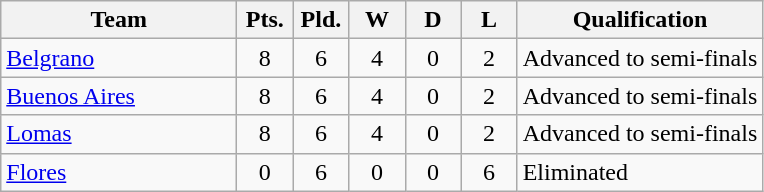<table class= "wikitable" style= "text-align:center">
<tr>
<th width=150px>Team</th>
<th width=30px>Pts.</th>
<th width=30px>Pld.</th>
<th width=30px>W</th>
<th width=30px>D</th>
<th width=30px>L</th>
<th width= px>Qualification</th>
</tr>
<tr>
<td align=left><a href='#'>Belgrano</a></td>
<td>8</td>
<td>6</td>
<td>4</td>
<td>0</td>
<td>2</td>
<td align=left>Advanced to semi-finals</td>
</tr>
<tr>
<td align=left><a href='#'>Buenos Aires</a></td>
<td>8</td>
<td>6</td>
<td>4</td>
<td>0</td>
<td>2</td>
<td align=left>Advanced to semi-finals</td>
</tr>
<tr>
<td align=left><a href='#'>Lomas</a></td>
<td>8</td>
<td>6</td>
<td>4</td>
<td>0</td>
<td>2</td>
<td align=left>Advanced to semi-finals</td>
</tr>
<tr>
<td align=left><a href='#'>Flores</a></td>
<td>0</td>
<td>6</td>
<td>0</td>
<td>0</td>
<td>6</td>
<td align=left>Eliminated</td>
</tr>
</table>
